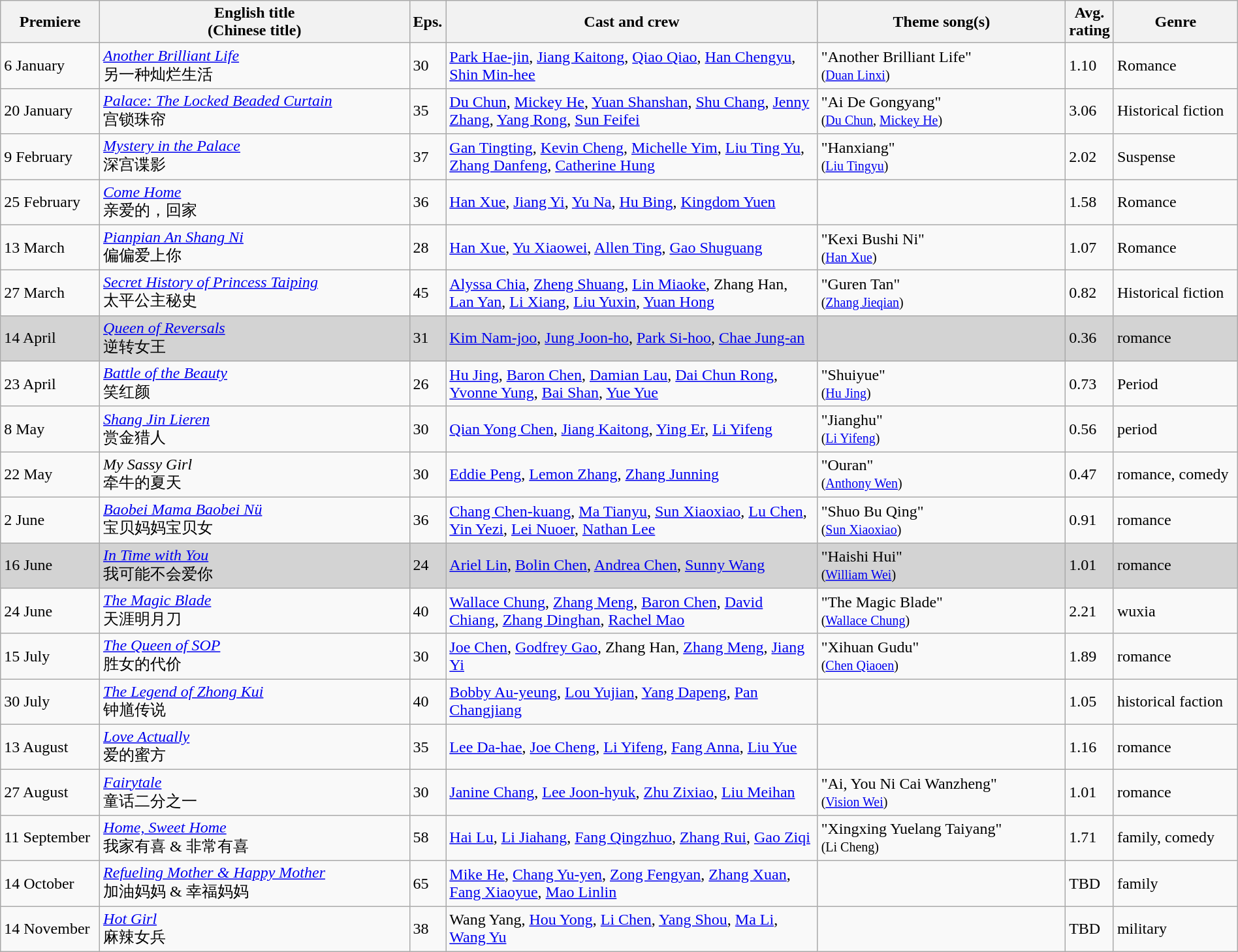<table class="wikitable sortable" width="100%" style="text-align: left">
<tr>
<th align=center width=8% bgcolor="silver">Premiere</th>
<th align=center width=25% bgcolor="silver">English title <br> (Chinese title)</th>
<th align=center width=1% bgcolor="silver">Eps.</th>
<th align=center width=30% bgcolor="silver">Cast and crew</th>
<th align=center width=20% bgcolor="silver">Theme song(s)</th>
<th align=center width=1% bgcolor="silver">Avg. rating</th>
<th align=center width=10% bgcolor="silver">Genre</th>
</tr>
<tr ---->
<td>6 January</td>
<td><em><a href='#'>Another Brilliant Life</a></em> <br>另一种灿烂生活</td>
<td>30</td>
<td><a href='#'>Park Hae-jin</a>, <a href='#'>Jiang Kaitong</a>, <a href='#'>Qiao Qiao</a>, <a href='#'>Han Chengyu</a>, <a href='#'>Shin Min-hee</a></td>
<td>"Another Brilliant Life"<br><small>(<a href='#'>Duan Linxi</a>)</small></td>
<td>1.10</td>
<td>Romance</td>
</tr>
<tr ---->
<td>20 January</td>
<td><em><a href='#'>Palace: The Locked Beaded Curtain</a></em> <br>宫锁珠帘</td>
<td>35</td>
<td><a href='#'>Du Chun</a>, <a href='#'>Mickey He</a>, <a href='#'>Yuan Shanshan</a>, <a href='#'>Shu Chang</a>, <a href='#'>Jenny Zhang</a>, <a href='#'>Yang Rong</a>, <a href='#'>Sun Feifei</a></td>
<td>"Ai De Gongyang"<br><small>(<a href='#'>Du Chun</a>, <a href='#'>Mickey He</a>)</small></td>
<td>3.06</td>
<td>Historical fiction</td>
</tr>
<tr ---->
<td>9 February</td>
<td><em><a href='#'>Mystery in the Palace</a></em> <br>深宫谍影</td>
<td>37</td>
<td><a href='#'>Gan Tingting</a>, <a href='#'>Kevin Cheng</a>, <a href='#'>Michelle Yim</a>, <a href='#'>Liu Ting Yu</a>, <a href='#'>Zhang Danfeng</a>, <a href='#'>Catherine Hung</a></td>
<td>"Hanxiang"<br><small>(<a href='#'>Liu Tingyu</a>)</small></td>
<td>2.02</td>
<td>Suspense</td>
</tr>
<tr ---->
<td>25 February</td>
<td><em><a href='#'>Come Home</a></em> <br>亲爱的，回家</td>
<td>36</td>
<td><a href='#'>Han Xue</a>, <a href='#'>Jiang Yi</a>, <a href='#'>Yu Na</a>, <a href='#'>Hu Bing</a>, <a href='#'>Kingdom Yuen</a></td>
<td></td>
<td>1.58</td>
<td>Romance</td>
</tr>
<tr ---->
<td>13 March</td>
<td><em><a href='#'>Pianpian An Shang Ni</a></em> <br> 偏偏爱上你</td>
<td>28</td>
<td><a href='#'>Han Xue</a>, <a href='#'>Yu Xiaowei</a>, <a href='#'>Allen Ting</a>, <a href='#'>Gao Shuguang</a></td>
<td>"Kexi Bushi Ni"<br><small>(<a href='#'>Han Xue</a>)</small></td>
<td>1.07</td>
<td>Romance</td>
</tr>
<tr ---->
<td>27 March</td>
<td><em><a href='#'>Secret History of Princess Taiping</a></em> <br>太平公主秘史</td>
<td>45</td>
<td><a href='#'>Alyssa Chia</a>, <a href='#'>Zheng Shuang</a>, <a href='#'>Lin Miaoke</a>, Zhang Han, <a href='#'>Lan Yan</a>, <a href='#'>Li Xiang</a>, <a href='#'>Liu Yuxin</a>, <a href='#'>Yuan Hong</a></td>
<td>"Guren Tan"<br><small>(<a href='#'>Zhang Jieqian</a>)</small></td>
<td>0.82</td>
<td>Historical fiction</td>
</tr>
<tr ---- bgcolor="lightgrey">
<td>14 April</td>
<td><em><a href='#'>Queen of Reversals</a></em> <br>逆转女王</td>
<td>31</td>
<td><a href='#'>Kim Nam-joo</a>, <a href='#'>Jung Joon-ho</a>, <a href='#'>Park Si-hoo</a>, <a href='#'>Chae Jung-an</a></td>
<td></td>
<td>0.36</td>
<td>romance</td>
</tr>
<tr ---->
<td>23 April</td>
<td><em><a href='#'>Battle of the Beauty</a></em> <br>笑红颜</td>
<td>26</td>
<td><a href='#'>Hu Jing</a>, <a href='#'>Baron Chen</a>, <a href='#'>Damian Lau</a>, <a href='#'>Dai Chun Rong</a>, <a href='#'>Yvonne Yung</a>, <a href='#'>Bai Shan</a>, <a href='#'>Yue Yue</a></td>
<td>"Shuiyue"<br><small>(<a href='#'>Hu Jing</a>)</small></td>
<td>0.73</td>
<td>Period</td>
</tr>
<tr ---->
<td>8 May</td>
<td><em><a href='#'>Shang Jin Lieren</a></em> <br>赏金猎人</td>
<td>30</td>
<td><a href='#'>Qian Yong Chen</a>, <a href='#'>Jiang Kaitong</a>, <a href='#'>Ying Er</a>, <a href='#'>Li Yifeng</a></td>
<td>"Jianghu"<br><small>(<a href='#'>Li Yifeng</a>)</small></td>
<td>0.56</td>
<td>period</td>
</tr>
<tr ---->
<td>22 May</td>
<td><em>My Sassy Girl</em> <br>牵牛的夏天</td>
<td>30</td>
<td><a href='#'>Eddie Peng</a>, <a href='#'>Lemon Zhang</a>, <a href='#'>Zhang Junning</a></td>
<td>"Ouran"<br><small>(<a href='#'>Anthony Wen</a>)</small></td>
<td>0.47</td>
<td>romance, comedy</td>
</tr>
<tr ---->
<td>2 June</td>
<td><em><a href='#'>Baobei Mama Baobei Nü</a></em> <br>宝贝妈妈宝贝女</td>
<td>36</td>
<td><a href='#'>Chang Chen-kuang</a>, <a href='#'>Ma Tianyu</a>, <a href='#'>Sun Xiaoxiao</a>, <a href='#'>Lu Chen</a>, <a href='#'>Yin Yezi</a>, <a href='#'>Lei Nuoer</a>, <a href='#'>Nathan Lee</a></td>
<td>"Shuo Bu Qing"<br><small>(<a href='#'>Sun Xiaoxiao</a>)</small></td>
<td>0.91</td>
<td>romance</td>
</tr>
<tr ---- bgcolor="lightgrey">
<td>16 June</td>
<td><em><a href='#'>In Time with You</a></em> <br>我可能不会爱你</td>
<td>24</td>
<td><a href='#'>Ariel Lin</a>, <a href='#'>Bolin Chen</a>, <a href='#'>Andrea Chen</a>, <a href='#'>Sunny Wang</a></td>
<td>"Haishi Hui"<br><small>(<a href='#'>William Wei</a>)</small></td>
<td>1.01</td>
<td>romance</td>
</tr>
<tr ---->
<td>24 June</td>
<td><em><a href='#'>The Magic Blade</a></em> <br>天涯明月刀</td>
<td>40</td>
<td><a href='#'>Wallace Chung</a>, <a href='#'>Zhang Meng</a>, <a href='#'>Baron Chen</a>, <a href='#'>David Chiang</a>, <a href='#'>Zhang Dinghan</a>, <a href='#'>Rachel Mao</a></td>
<td>"The Magic Blade"<br><small>(<a href='#'>Wallace Chung</a>)</small></td>
<td>2.21</td>
<td>wuxia</td>
</tr>
<tr ---->
<td>15 July</td>
<td><em><a href='#'>The Queen of SOP</a></em> <br>胜女的代价</td>
<td>30</td>
<td><a href='#'>Joe Chen</a>, <a href='#'>Godfrey Gao</a>, Zhang Han, <a href='#'>Zhang Meng</a>, <a href='#'>Jiang Yi</a></td>
<td>"Xihuan Gudu"<br><small>(<a href='#'>Chen Qiaoen</a>)</small></td>
<td>1.89</td>
<td>romance</td>
</tr>
<tr ---->
<td>30 July</td>
<td><em><a href='#'>The Legend of Zhong Kui</a></em> <br>钟馗传说</td>
<td>40</td>
<td><a href='#'>Bobby Au-yeung</a>, <a href='#'>Lou Yujian</a>, <a href='#'>Yang Dapeng</a>, <a href='#'>Pan Changjiang</a></td>
<td></td>
<td>1.05</td>
<td>historical faction</td>
</tr>
<tr ---->
<td>13 August</td>
<td><em><a href='#'>Love Actually</a></em> <br>爱的蜜方</td>
<td>35</td>
<td><a href='#'>Lee Da-hae</a>, <a href='#'>Joe Cheng</a>, <a href='#'>Li Yifeng</a>, <a href='#'>Fang Anna</a>, <a href='#'>Liu Yue</a></td>
<td></td>
<td>1.16</td>
<td>romance</td>
</tr>
<tr ---->
<td>27 August</td>
<td><em><a href='#'>Fairytale</a></em> <br>童话二分之一</td>
<td>30</td>
<td><a href='#'>Janine Chang</a>, <a href='#'>Lee Joon-hyuk</a>, <a href='#'>Zhu Zixiao</a>, <a href='#'>Liu Meihan</a></td>
<td>"Ai, You Ni Cai Wanzheng"<br><small>(<a href='#'>Vision Wei</a>)</small></td>
<td>1.01</td>
<td>romance</td>
</tr>
<tr ---->
<td>11 September</td>
<td><em><a href='#'>Home, Sweet Home</a></em><br>我家有喜 & 非常有喜</td>
<td>58</td>
<td><a href='#'>Hai Lu</a>, <a href='#'>Li Jiahang</a>, <a href='#'>Fang Qingzhuo</a>, <a href='#'>Zhang Rui</a>, <a href='#'>Gao Ziqi</a></td>
<td>"Xingxing Yuelang Taiyang"<br><small>(Li Cheng)</small></td>
<td>1.71</td>
<td>family, comedy</td>
</tr>
<tr ---->
<td>14 October</td>
<td><em><a href='#'>Refueling Mother & Happy Mother</a></em> <br>加油妈妈 & 幸福妈妈</td>
<td>65</td>
<td><a href='#'>Mike He</a>, <a href='#'>Chang Yu-yen</a>, <a href='#'>Zong Fengyan</a>, <a href='#'>Zhang Xuan</a>, <a href='#'>Fang Xiaoyue</a>, <a href='#'>Mao Linlin</a></td>
<td></td>
<td>TBD</td>
<td>family</td>
</tr>
<tr ---->
<td>14 November</td>
<td><em><a href='#'>Hot Girl</a></em> <br>麻辣女兵</td>
<td>38</td>
<td>Wang Yang, <a href='#'>Hou Yong</a>, <a href='#'>Li Chen</a>, <a href='#'>Yang Shou</a>, <a href='#'>Ma Li</a>, <a href='#'>Wang Yu</a></td>
<td></td>
<td>TBD</td>
<td>military</td>
</tr>
</table>
